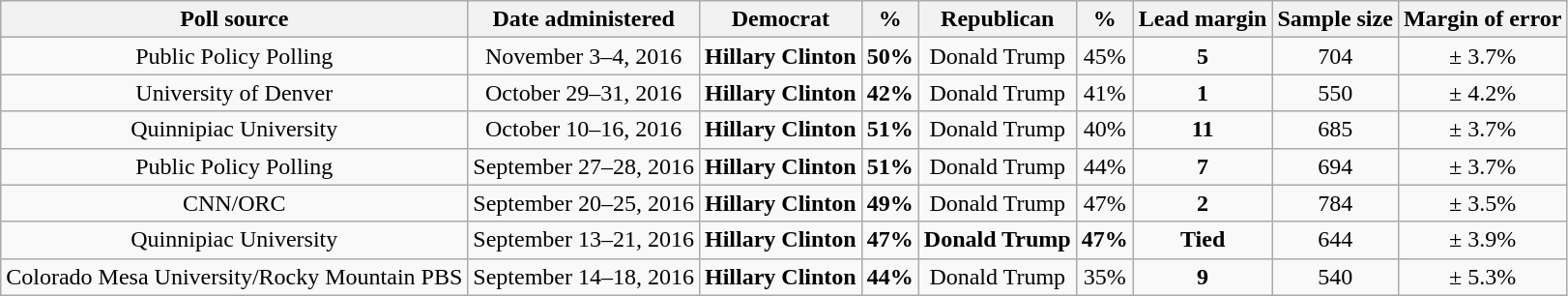<table class="wikitable" style="text-align:center;">
<tr valign=bottom>
<th>Poll source</th>
<th>Date administered</th>
<th>Democrat</th>
<th>%</th>
<th>Republican</th>
<th>%</th>
<th>Lead margin</th>
<th>Sample size</th>
<th>Margin of error</th>
</tr>
<tr>
<td>Public Policy Polling</td>
<td>November 3–4, 2016</td>
<td><strong>Hillary Clinton</strong></td>
<td><strong>50%</strong></td>
<td>Donald Trump</td>
<td>45%</td>
<td><strong>5</strong></td>
<td>704</td>
<td>± 3.7%</td>
</tr>
<tr>
<td>University of Denver</td>
<td>October 29–31, 2016</td>
<td><strong>Hillary Clinton</strong></td>
<td><strong>42%</strong></td>
<td>Donald Trump</td>
<td>41%</td>
<td><strong>1</strong></td>
<td>550</td>
<td>± 4.2%</td>
</tr>
<tr>
<td>Quinnipiac University</td>
<td>October 10–16, 2016</td>
<td><strong>Hillary Clinton</strong></td>
<td><strong>51%</strong></td>
<td>Donald Trump</td>
<td>40%</td>
<td><strong>11</strong></td>
<td>685</td>
<td>± 3.7%</td>
</tr>
<tr>
<td>Public Policy Polling</td>
<td>September 27–28, 2016</td>
<td><strong>Hillary Clinton</strong></td>
<td><strong>51%</strong></td>
<td>Donald Trump</td>
<td>44%</td>
<td><strong>7</strong></td>
<td>694</td>
<td>± 3.7%</td>
</tr>
<tr>
<td>CNN/ORC</td>
<td>September 20–25, 2016</td>
<td><strong>Hillary Clinton</strong></td>
<td><strong>49%</strong></td>
<td>Donald Trump</td>
<td>47%</td>
<td><strong>2</strong></td>
<td>784</td>
<td>± 3.5%</td>
</tr>
<tr>
<td>Quinnipiac University</td>
<td>September 13–21, 2016</td>
<td><strong>Hillary Clinton</strong></td>
<td><strong>47%</strong></td>
<td><strong>Donald Trump</strong></td>
<td><strong>47%</strong></td>
<td align="center"><strong>Tied</strong></td>
<td>644</td>
<td>± 3.9%</td>
</tr>
<tr>
<td>Colorado Mesa University/Rocky Mountain PBS</td>
<td>September 14–18, 2016</td>
<td><strong>Hillary Clinton</strong></td>
<td><strong>44%</strong></td>
<td>Donald Trump</td>
<td>35%</td>
<td><strong>9</strong></td>
<td>540</td>
<td>± 5.3%</td>
</tr>
</table>
